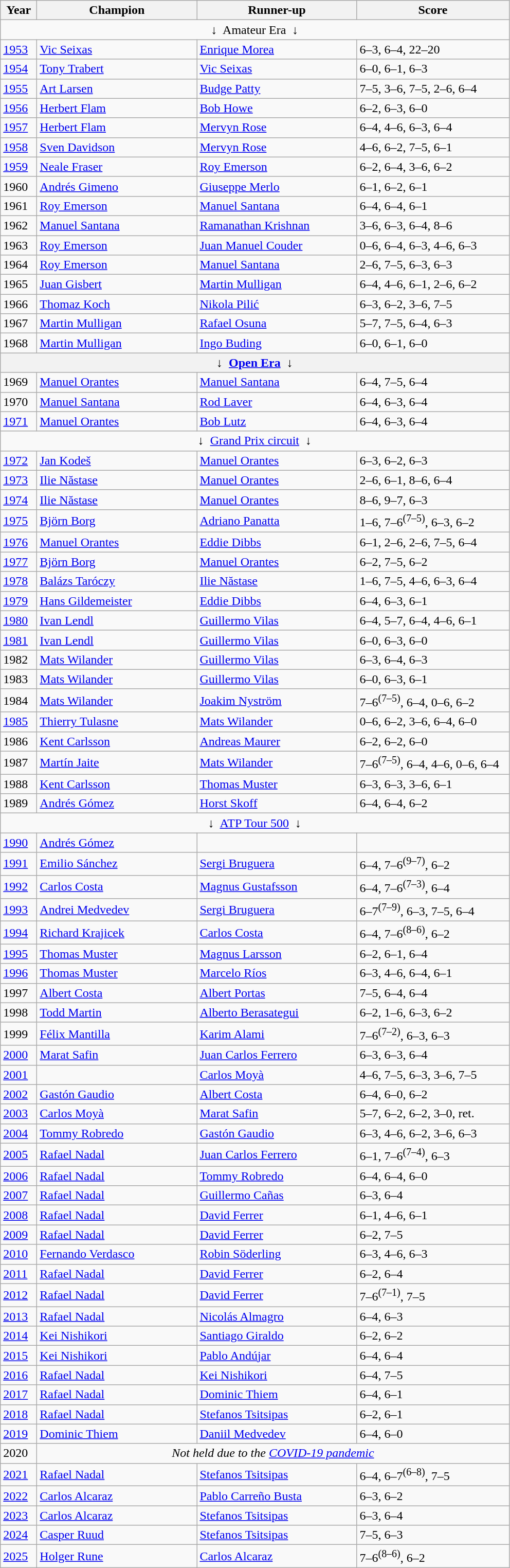<table class=wikitable>
<tr>
<th style="width:40px">Year</th>
<th style="width:200px">Champion</th>
<th style="width:200px">Runner-up</th>
<th style="width:190px" class="unsortable">Score</th>
</tr>
<tr>
<td colspan=5 align=center>↓  Amateur Era  ↓</td>
</tr>
<tr>
<td><a href='#'>1953</a></td>
<td> <a href='#'>Vic Seixas</a></td>
<td> <a href='#'>Enrique Morea</a></td>
<td>6–3, 6–4, 22–20</td>
</tr>
<tr>
<td><a href='#'>1954</a></td>
<td> <a href='#'>Tony Trabert</a></td>
<td> <a href='#'>Vic Seixas</a></td>
<td>6–0, 6–1, 6–3</td>
</tr>
<tr>
<td><a href='#'>1955</a></td>
<td> <a href='#'>Art Larsen</a></td>
<td> <a href='#'>Budge Patty</a></td>
<td>7–5, 3–6, 7–5, 2–6, 6–4</td>
</tr>
<tr>
<td><a href='#'>1956</a></td>
<td> <a href='#'>Herbert Flam</a></td>
<td> <a href='#'>Bob Howe</a></td>
<td>6–2, 6–3, 6–0</td>
</tr>
<tr>
<td><a href='#'>1957</a></td>
<td> <a href='#'>Herbert Flam</a> </td>
<td> <a href='#'>Mervyn Rose</a></td>
<td>6–4, 4–6, 6–3, 6–4</td>
</tr>
<tr>
<td><a href='#'>1958</a></td>
<td> <a href='#'>Sven Davidson</a></td>
<td> <a href='#'>Mervyn Rose</a></td>
<td>4–6, 6–2, 7–5, 6–1</td>
</tr>
<tr>
<td><a href='#'>1959</a></td>
<td> <a href='#'>Neale Fraser</a></td>
<td> <a href='#'>Roy Emerson</a></td>
<td>6–2, 6–4, 3–6, 6–2</td>
</tr>
<tr>
<td>1960</td>
<td> <a href='#'>Andrés Gimeno</a></td>
<td> <a href='#'>Giuseppe Merlo</a></td>
<td>6–1, 6–2, 6–1</td>
</tr>
<tr>
<td>1961</td>
<td> <a href='#'>Roy Emerson</a></td>
<td> <a href='#'>Manuel Santana</a></td>
<td>6–4, 6–4, 6–1</td>
</tr>
<tr>
<td>1962</td>
<td> <a href='#'>Manuel Santana</a></td>
<td> <a href='#'>Ramanathan Krishnan</a></td>
<td>3–6, 6–3, 6–4, 8–6</td>
</tr>
<tr>
<td>1963</td>
<td> <a href='#'>Roy Emerson</a> </td>
<td> <a href='#'>Juan Manuel Couder</a></td>
<td>0–6, 6–4, 6–3, 4–6, 6–3</td>
</tr>
<tr>
<td>1964</td>
<td> <a href='#'>Roy Emerson</a> </td>
<td> <a href='#'>Manuel Santana</a></td>
<td>2–6, 7–5, 6–3, 6–3</td>
</tr>
<tr>
<td>1965</td>
<td> <a href='#'>Juan Gisbert</a></td>
<td> <a href='#'>Martin Mulligan</a></td>
<td>6–4, 4–6, 6–1, 2–6, 6–2</td>
</tr>
<tr>
<td>1966</td>
<td> <a href='#'>Thomaz Koch</a></td>
<td> <a href='#'>Nikola Pilić</a></td>
<td>6–3, 6–2, 3–6, 7–5</td>
</tr>
<tr>
<td>1967</td>
<td> <a href='#'>Martin Mulligan</a></td>
<td> <a href='#'>Rafael Osuna</a></td>
<td>5–7, 7–5, 6–4, 6–3</td>
</tr>
<tr>
<td>1968</td>
<td> <a href='#'>Martin Mulligan</a> </td>
<td> <a href='#'>Ingo Buding</a></td>
<td>6–0, 6–1, 6–0</td>
</tr>
<tr>
<th colspan=5 align=center>↓  <a href='#'>Open Era</a>  ↓</th>
</tr>
<tr>
<td>1969</td>
<td> <a href='#'>Manuel Orantes</a></td>
<td> <a href='#'>Manuel Santana</a></td>
<td>6–4, 7–5, 6–4</td>
</tr>
<tr>
<td>1970</td>
<td> <a href='#'>Manuel Santana</a> </td>
<td> <a href='#'>Rod Laver</a></td>
<td>6–4, 6–3, 6–4</td>
</tr>
<tr>
<td><a href='#'>1971</a></td>
<td> <a href='#'>Manuel Orantes</a> </td>
<td> <a href='#'>Bob Lutz</a></td>
<td>6–4, 6–3, 6–4</td>
</tr>
<tr>
<td colspan=5 align=center>↓  <a href='#'>Grand Prix circuit</a>  ↓</td>
</tr>
<tr>
<td><a href='#'>1972</a></td>
<td> <a href='#'>Jan Kodeš</a></td>
<td> <a href='#'>Manuel Orantes</a></td>
<td>6–3, 6–2, 6–3</td>
</tr>
<tr>
<td><a href='#'>1973</a></td>
<td> <a href='#'>Ilie Năstase</a></td>
<td> <a href='#'>Manuel Orantes</a></td>
<td>2–6, 6–1, 8–6, 6–4</td>
</tr>
<tr>
<td><a href='#'>1974</a></td>
<td> <a href='#'>Ilie Năstase</a> </td>
<td> <a href='#'>Manuel Orantes</a></td>
<td>8–6, 9–7, 6–3</td>
</tr>
<tr>
<td><a href='#'>1975</a></td>
<td> <a href='#'>Björn Borg</a></td>
<td> <a href='#'>Adriano Panatta</a></td>
<td>1–6, 7–6<sup>(7–5)</sup>, 6–3, 6–2</td>
</tr>
<tr>
<td><a href='#'>1976</a></td>
<td> <a href='#'>Manuel Orantes</a> </td>
<td> <a href='#'>Eddie Dibbs</a></td>
<td>6–1, 2–6, 2–6, 7–5, 6–4</td>
</tr>
<tr>
<td><a href='#'>1977</a></td>
<td> <a href='#'>Björn Borg</a> </td>
<td> <a href='#'>Manuel Orantes</a></td>
<td>6–2, 7–5, 6–2</td>
</tr>
<tr>
<td><a href='#'>1978</a></td>
<td> <a href='#'>Balázs Taróczy</a></td>
<td> <a href='#'>Ilie Năstase</a></td>
<td>1–6, 7–5, 4–6, 6–3, 6–4</td>
</tr>
<tr>
<td><a href='#'>1979</a></td>
<td> <a href='#'>Hans Gildemeister</a></td>
<td> <a href='#'>Eddie Dibbs</a></td>
<td>6–4, 6–3, 6–1</td>
</tr>
<tr>
<td><a href='#'>1980</a></td>
<td> <a href='#'>Ivan Lendl</a></td>
<td> <a href='#'>Guillermo Vilas</a></td>
<td>6–4, 5–7, 6–4, 4–6, 6–1</td>
</tr>
<tr>
<td><a href='#'>1981</a></td>
<td> <a href='#'>Ivan Lendl</a> </td>
<td> <a href='#'>Guillermo Vilas</a></td>
<td>6–0, 6–3, 6–0</td>
</tr>
<tr>
<td>1982</td>
<td> <a href='#'>Mats Wilander</a></td>
<td> <a href='#'>Guillermo Vilas</a></td>
<td>6–3, 6–4, 6–3</td>
</tr>
<tr>
<td>1983</td>
<td> <a href='#'>Mats Wilander</a> </td>
<td> <a href='#'>Guillermo Vilas</a></td>
<td>6–0, 6–3, 6–1</td>
</tr>
<tr>
<td>1984</td>
<td> <a href='#'>Mats Wilander</a> </td>
<td> <a href='#'>Joakim Nyström</a></td>
<td>7–6<sup>(7–5)</sup>, 6–4, 0–6, 6–2</td>
</tr>
<tr>
<td><a href='#'>1985</a></td>
<td> <a href='#'>Thierry Tulasne</a></td>
<td> <a href='#'>Mats Wilander</a></td>
<td>0–6, 6–2, 3–6, 6–4, 6–0</td>
</tr>
<tr>
<td>1986</td>
<td> <a href='#'>Kent Carlsson</a></td>
<td> <a href='#'>Andreas Maurer</a></td>
<td>6–2, 6–2, 6–0</td>
</tr>
<tr>
<td>1987</td>
<td> <a href='#'>Martín Jaite</a></td>
<td> <a href='#'>Mats Wilander</a></td>
<td>7–6<sup>(7–5)</sup>, 6–4, 4–6, 0–6, 6–4</td>
</tr>
<tr>
<td>1988</td>
<td> <a href='#'>Kent Carlsson</a> </td>
<td> <a href='#'>Thomas Muster</a></td>
<td>6–3, 6–3, 3–6, 6–1</td>
</tr>
<tr>
<td>1989</td>
<td> <a href='#'>Andrés Gómez</a></td>
<td> <a href='#'>Horst Skoff</a></td>
<td>6–4, 6–4, 6–2</td>
</tr>
<tr>
<td colspan=5 align=center>↓  <a href='#'>ATP Tour 500</a>  ↓</td>
</tr>
<tr>
<td><a href='#'>1990</a></td>
<td> <a href='#'>Andrés Gómez</a> </td>
<td></td>
<td></td>
</tr>
<tr>
<td><a href='#'>1991</a></td>
<td> <a href='#'>Emilio Sánchez</a></td>
<td> <a href='#'>Sergi Bruguera</a></td>
<td>6–4, 7–6<sup>(9–7)</sup>, 6–2</td>
</tr>
<tr>
<td><a href='#'>1992</a></td>
<td> <a href='#'>Carlos Costa</a></td>
<td> <a href='#'>Magnus Gustafsson</a></td>
<td>6–4, 7–6<sup>(7–3)</sup>, 6–4</td>
</tr>
<tr>
<td><a href='#'>1993</a></td>
<td> <a href='#'>Andrei Medvedev</a></td>
<td> <a href='#'>Sergi Bruguera</a></td>
<td>6–7<sup>(7–9)</sup>, 6–3, 7–5, 6–4</td>
</tr>
<tr>
<td><a href='#'>1994</a></td>
<td> <a href='#'>Richard Krajicek</a></td>
<td> <a href='#'>Carlos Costa</a></td>
<td>6–4, 7–6<sup>(8–6)</sup>, 6–2</td>
</tr>
<tr>
<td><a href='#'>1995</a></td>
<td> <a href='#'>Thomas Muster</a></td>
<td> <a href='#'>Magnus Larsson</a></td>
<td>6–2, 6–1, 6–4</td>
</tr>
<tr>
<td><a href='#'>1996</a></td>
<td> <a href='#'>Thomas Muster</a> </td>
<td> <a href='#'>Marcelo Ríos</a></td>
<td>6–3, 4–6, 6–4, 6–1</td>
</tr>
<tr>
<td>1997</td>
<td> <a href='#'>Albert Costa</a></td>
<td> <a href='#'>Albert Portas</a></td>
<td>7–5, 6–4, 6–4</td>
</tr>
<tr>
<td>1998</td>
<td> <a href='#'>Todd Martin</a></td>
<td> <a href='#'>Alberto Berasategui</a></td>
<td>6–2, 1–6, 6–3, 6–2</td>
</tr>
<tr>
<td>1999</td>
<td> <a href='#'>Félix Mantilla</a></td>
<td> <a href='#'>Karim Alami</a></td>
<td>7–6<sup>(7–2)</sup>, 6–3, 6–3</td>
</tr>
<tr>
<td><a href='#'>2000</a></td>
<td> <a href='#'>Marat Safin</a></td>
<td> <a href='#'>Juan Carlos Ferrero</a></td>
<td>6–3, 6–3, 6–4</td>
</tr>
<tr>
<td><a href='#'>2001</a></td>
<td></td>
<td> <a href='#'>Carlos Moyà</a></td>
<td>4–6, 7–5, 6–3, 3–6, 7–5</td>
</tr>
<tr>
<td><a href='#'>2002</a></td>
<td> <a href='#'>Gastón Gaudio</a></td>
<td> <a href='#'>Albert Costa</a></td>
<td>6–4, 6–0, 6–2</td>
</tr>
<tr>
<td><a href='#'>2003</a></td>
<td> <a href='#'>Carlos Moyà</a></td>
<td> <a href='#'>Marat Safin</a></td>
<td>5–7, 6–2, 6–2, 3–0, ret.</td>
</tr>
<tr>
<td><a href='#'>2004</a></td>
<td> <a href='#'>Tommy Robredo</a></td>
<td> <a href='#'>Gastón Gaudio</a></td>
<td>6–3, 4–6, 6–2, 3–6, 6–3</td>
</tr>
<tr>
<td><a href='#'>2005</a></td>
<td> <a href='#'>Rafael Nadal</a></td>
<td> <a href='#'>Juan Carlos Ferrero</a></td>
<td>6–1, 7–6<sup>(7–4)</sup>, 6–3</td>
</tr>
<tr>
<td><a href='#'>2006</a></td>
<td> <a href='#'>Rafael Nadal</a> </td>
<td> <a href='#'>Tommy Robredo</a></td>
<td>6–4, 6–4, 6–0</td>
</tr>
<tr>
<td><a href='#'>2007</a></td>
<td> <a href='#'>Rafael Nadal</a> </td>
<td> <a href='#'>Guillermo Cañas</a></td>
<td>6–3, 6–4</td>
</tr>
<tr>
<td><a href='#'>2008</a></td>
<td> <a href='#'>Rafael Nadal</a> </td>
<td> <a href='#'>David Ferrer</a></td>
<td>6–1, 4–6, 6–1</td>
</tr>
<tr>
<td><a href='#'>2009</a></td>
<td> <a href='#'>Rafael Nadal</a> </td>
<td> <a href='#'>David Ferrer</a></td>
<td>6–2, 7–5</td>
</tr>
<tr>
<td><a href='#'>2010</a></td>
<td> <a href='#'>Fernando Verdasco</a></td>
<td> <a href='#'>Robin Söderling</a></td>
<td>6–3, 4–6, 6–3</td>
</tr>
<tr>
<td><a href='#'>2011</a></td>
<td> <a href='#'>Rafael Nadal</a> </td>
<td> <a href='#'>David Ferrer</a></td>
<td>6–2, 6–4</td>
</tr>
<tr>
<td><a href='#'>2012</a></td>
<td> <a href='#'>Rafael Nadal</a> </td>
<td> <a href='#'>David Ferrer</a></td>
<td>7–6<sup>(7–1)</sup>, 7–5</td>
</tr>
<tr>
<td><a href='#'>2013</a></td>
<td> <a href='#'>Rafael Nadal</a> </td>
<td> <a href='#'>Nicolás Almagro</a></td>
<td>6–4, 6–3</td>
</tr>
<tr>
<td><a href='#'>2014</a></td>
<td> <a href='#'>Kei Nishikori</a></td>
<td> <a href='#'>Santiago Giraldo</a></td>
<td>6–2, 6–2</td>
</tr>
<tr>
<td><a href='#'>2015</a></td>
<td> <a href='#'>Kei Nishikori</a> </td>
<td> <a href='#'>Pablo Andújar</a></td>
<td>6–4, 6–4</td>
</tr>
<tr>
<td><a href='#'>2016</a></td>
<td> <a href='#'>Rafael Nadal</a> </td>
<td> <a href='#'>Kei Nishikori</a></td>
<td>6–4, 7–5</td>
</tr>
<tr>
<td><a href='#'>2017</a></td>
<td> <a href='#'>Rafael Nadal</a> </td>
<td> <a href='#'>Dominic Thiem</a></td>
<td>6–4, 6–1</td>
</tr>
<tr>
<td><a href='#'>2018</a></td>
<td> <a href='#'>Rafael Nadal</a> </td>
<td> <a href='#'>Stefanos Tsitsipas</a></td>
<td>6–2, 6–1</td>
</tr>
<tr>
<td><a href='#'>2019</a></td>
<td> <a href='#'>Dominic Thiem</a></td>
<td> <a href='#'>Daniil Medvedev</a></td>
<td>6–4, 6–0</td>
</tr>
<tr>
<td>2020</td>
<td colspan="3" style="text-align:center;"><em>Not held due to the <a href='#'>COVID-19 pandemic</a></em></td>
</tr>
<tr>
<td><a href='#'>2021</a></td>
<td> <a href='#'>Rafael Nadal</a> </td>
<td> <a href='#'>Stefanos Tsitsipas</a></td>
<td>6–4, 6–7<sup>(6–8)</sup>, 7–5</td>
</tr>
<tr>
<td><a href='#'>2022</a></td>
<td> <a href='#'>Carlos Alcaraz</a></td>
<td> <a href='#'>Pablo Carreño Busta</a></td>
<td>6–3, 6–2</td>
</tr>
<tr>
<td><a href='#'>2023</a></td>
<td> <a href='#'>Carlos Alcaraz</a> </td>
<td> <a href='#'>Stefanos Tsitsipas </a></td>
<td>6–3, 6–4</td>
</tr>
<tr>
<td><a href='#'>2024</a></td>
<td> <a href='#'>Casper Ruud</a></td>
<td> <a href='#'>Stefanos Tsitsipas</a></td>
<td>7–5, 6–3</td>
</tr>
<tr>
<td><a href='#'>2025</a></td>
<td> <a href='#'>Holger Rune</a></td>
<td> <a href='#'>Carlos Alcaraz</a></td>
<td>7–6<sup>(8–6)</sup>, 6–2</td>
</tr>
</table>
